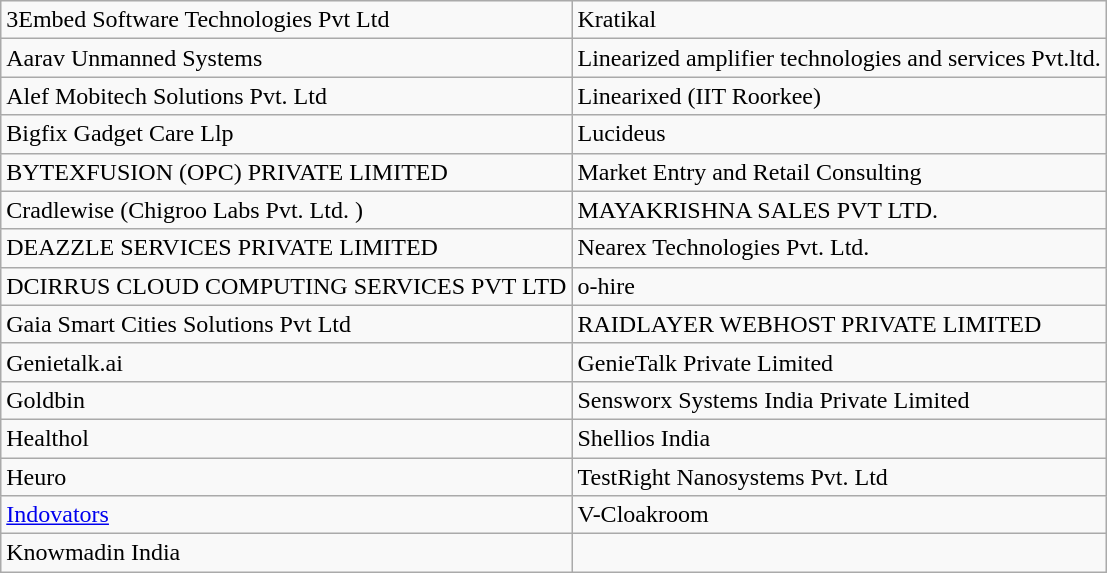<table class="wikitable">
<tr>
<td>3Embed Software Technologies  Pvt Ltd</td>
<td>Kratikal</td>
</tr>
<tr>
<td>Aarav Unmanned Systems</td>
<td>Linearized amplifier  technologies and services Pvt.ltd.</td>
</tr>
<tr>
<td>Alef  Mobitech Solutions Pvt. Ltd</td>
<td>Linearixed  (IIT Roorkee)</td>
</tr>
<tr>
<td>Bigfix Gadget  Care Llp</td>
<td>Lucideus</td>
</tr>
<tr>
<td>BYTEXFUSION  (OPC) PRIVATE LIMITED</td>
<td>Market Entry and Retail Consulting</td>
</tr>
<tr>
<td>Cradlewise (Chigroo Labs Pvt.  Ltd. )</td>
<td>MAYAKRISHNA  SALES PVT LTD.</td>
</tr>
<tr>
<td>DEAZZLE  SERVICES PRIVATE LIMITED</td>
<td>Nearex Technologies Pvt. Ltd.</td>
</tr>
<tr>
<td>DCIRRUS CLOUD  COMPUTING SERVICES PVT LTD</td>
<td>o-hire</td>
</tr>
<tr>
<td>Gaia Smart Cities Solutions  Pvt Ltd</td>
<td>RAIDLAYER  WEBHOST PRIVATE LIMITED</td>
</tr>
<tr>
<td>Genietalk.ai</td>
<td>GenieTalk Private Limited</td>
</tr>
<tr>
<td>Goldbin</td>
<td>Sensworx Systems India  Private Limited</td>
</tr>
<tr>
<td>Healthol</td>
<td>Shellios India</td>
</tr>
<tr>
<td>Heuro</td>
<td>TestRight Nanosystems Pvt. Ltd</td>
</tr>
<tr>
<td><a href='#'>Indovators</a></td>
<td>V-Cloakroom</td>
</tr>
<tr>
<td>Knowmadin  India</td>
<td></td>
</tr>
</table>
